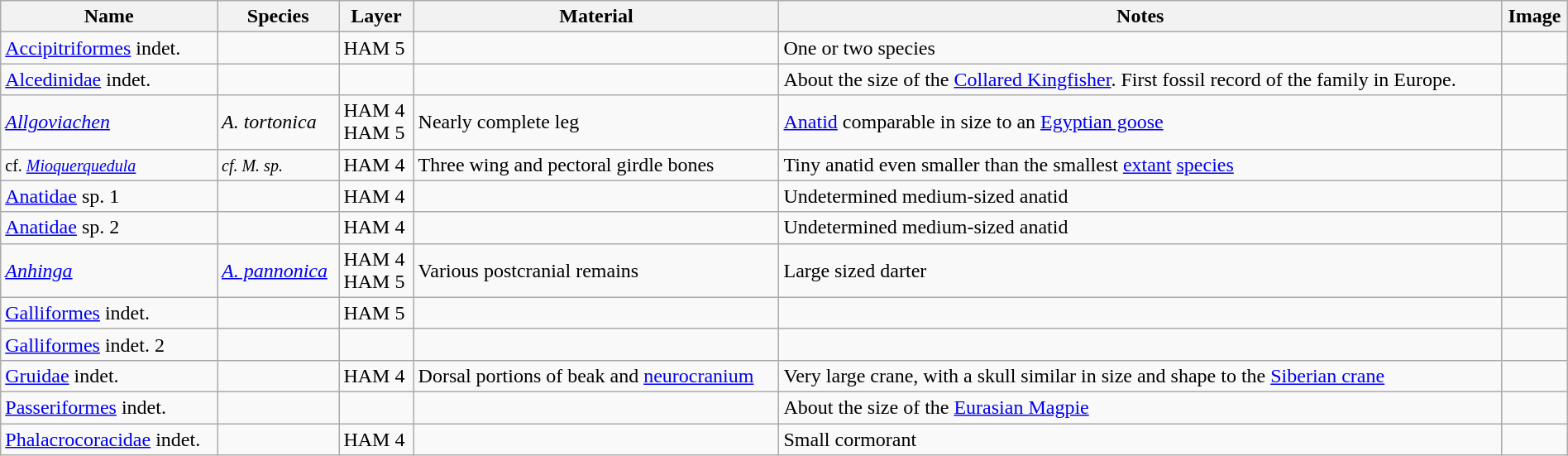<table class="wikitable" width="100%" align="center">
<tr>
<th>Name</th>
<th>Species</th>
<th>Layer</th>
<th>Material</th>
<th>Notes</th>
<th>Image</th>
</tr>
<tr>
<td><a href='#'>Accipitriformes</a> indet.</td>
<td></td>
<td>HAM 5</td>
<td></td>
<td>One or two species</td>
<td></td>
</tr>
<tr>
<td><a href='#'>Alcedinidae</a> indet.</td>
<td></td>
<td></td>
<td></td>
<td>About the size of the <a href='#'>Collared Kingfisher</a>. First fossil record of the family in Europe.</td>
<td></td>
</tr>
<tr>
<td><em><a href='#'>Allgoviachen</a></em></td>
<td><em>A. tortonica</em></td>
<td>HAM 4<br>HAM 5</td>
<td>Nearly complete leg</td>
<td><a href='#'>Anatid</a> comparable in size to an <a href='#'>Egyptian goose</a></td>
<td></td>
</tr>
<tr>
<td><small>cf. <em><a href='#'>Mioquerquedula</a></em></small></td>
<td><em><small>cf. M. sp.</small></em></td>
<td>HAM 4</td>
<td>Three wing and pectoral girdle bones</td>
<td>Tiny anatid even smaller than the smallest <a href='#'>extant</a> <a href='#'>species</a></td>
<td></td>
</tr>
<tr>
<td><a href='#'>Anatidae</a> sp. 1</td>
<td></td>
<td>HAM 4</td>
<td></td>
<td>Undetermined medium-sized anatid</td>
<td></td>
</tr>
<tr>
<td><a href='#'>Anatidae</a> sp. 2</td>
<td></td>
<td>HAM 4</td>
<td></td>
<td>Undetermined medium-sized anatid</td>
<td></td>
</tr>
<tr>
<td><em><a href='#'>Anhinga</a></em></td>
<td><em><a href='#'>A. pannonica</a></em></td>
<td>HAM 4<br>HAM 5</td>
<td>Various postcranial remains</td>
<td>Large sized darter</td>
<td></td>
</tr>
<tr>
<td><a href='#'>Galliformes</a> indet.</td>
<td></td>
<td>HAM 5</td>
<td></td>
<td></td>
<td></td>
</tr>
<tr>
<td><a href='#'>Galliformes</a> indet. 2</td>
<td></td>
<td></td>
<td></td>
<td></td>
<td></td>
</tr>
<tr>
<td><a href='#'>Gruidae</a> indet.</td>
<td></td>
<td>HAM 4</td>
<td>Dorsal portions of beak and <a href='#'>neurocranium</a></td>
<td>Very large crane, with a skull similar in size and shape to the <a href='#'>Siberian crane</a></td>
<td></td>
</tr>
<tr>
<td><a href='#'>Passeriformes</a> indet.</td>
<td></td>
<td></td>
<td></td>
<td>About the size of the <a href='#'>Eurasian Magpie</a></td>
<td></td>
</tr>
<tr>
<td><a href='#'>Phalacrocoracidae</a> indet.</td>
<td></td>
<td>HAM 4</td>
<td></td>
<td>Small cormorant</td>
<td></td>
</tr>
</table>
